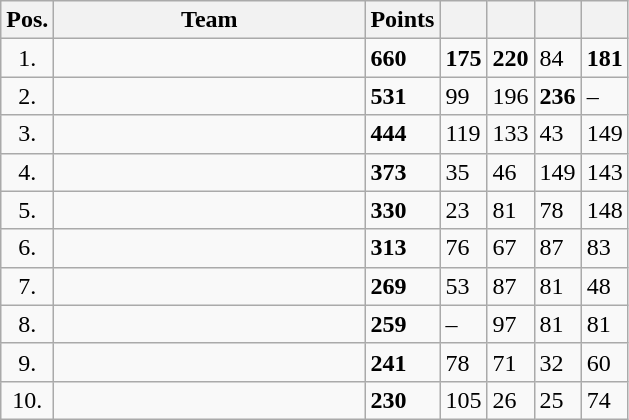<table class="wikitable">
<tr>
<th width=10px>Pos.</th>
<th width=200px>Team</th>
<th width=20px>Points</th>
<th width=20px></th>
<th width=20px></th>
<th width=20px></th>
<th width=20px></th>
</tr>
<tr>
<td align=center>1.</td>
<td></td>
<td><strong>660</strong></td>
<td><strong>175</strong></td>
<td><strong>220</strong></td>
<td>84</td>
<td><strong>181</strong></td>
</tr>
<tr>
<td align=center>2.</td>
<td></td>
<td><strong>531</strong></td>
<td>99</td>
<td>196</td>
<td><strong>236</strong></td>
<td>–</td>
</tr>
<tr>
<td align=center>3.</td>
<td></td>
<td><strong>444</strong></td>
<td>119</td>
<td>133</td>
<td>43</td>
<td>149</td>
</tr>
<tr>
<td align=center>4.</td>
<td></td>
<td><strong>373</strong></td>
<td>35</td>
<td>46</td>
<td>149</td>
<td>143</td>
</tr>
<tr>
<td align=center>5.</td>
<td></td>
<td><strong>330</strong></td>
<td>23</td>
<td>81</td>
<td>78</td>
<td>148</td>
</tr>
<tr>
<td align=center>6.</td>
<td></td>
<td><strong>313</strong></td>
<td>76</td>
<td>67</td>
<td>87</td>
<td>83</td>
</tr>
<tr>
<td align=center>7.</td>
<td></td>
<td><strong>269</strong></td>
<td>53</td>
<td>87</td>
<td>81</td>
<td>48</td>
</tr>
<tr>
<td align=center>8.</td>
<td></td>
<td><strong>259</strong></td>
<td>–</td>
<td>97</td>
<td>81</td>
<td>81</td>
</tr>
<tr>
<td align=center>9.</td>
<td></td>
<td><strong>241</strong></td>
<td>78</td>
<td>71</td>
<td>32</td>
<td>60</td>
</tr>
<tr>
<td align=center>10.</td>
<td></td>
<td><strong>230</strong></td>
<td>105</td>
<td>26</td>
<td>25</td>
<td>74</td>
</tr>
</table>
